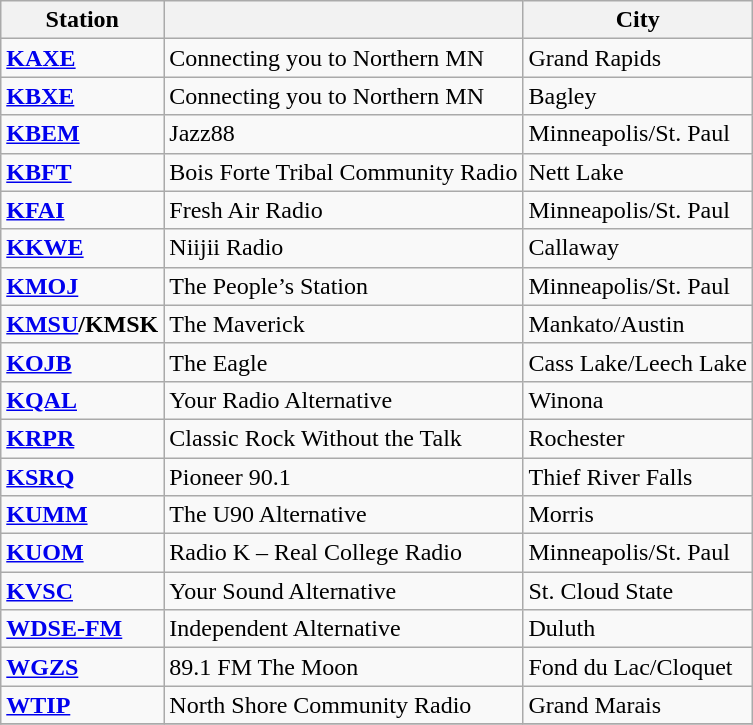<table class="wikitable sortable">
<tr>
<th>Station</th>
<th></th>
<th>City</th>
</tr>
<tr>
<td><strong><a href='#'>KAXE</a></strong></td>
<td>Connecting you to Northern MN</td>
<td>Grand Rapids</td>
</tr>
<tr>
<td><strong><a href='#'>KBXE</a></strong></td>
<td>Connecting you to Northern MN</td>
<td>Bagley</td>
</tr>
<tr>
<td><strong><a href='#'>KBEM</a></strong></td>
<td>Jazz88</td>
<td>Minneapolis/St. Paul</td>
</tr>
<tr>
<td><strong><a href='#'>KBFT</a></strong></td>
<td>Bois Forte Tribal Community Radio</td>
<td>Nett Lake</td>
</tr>
<tr>
<td><strong><a href='#'>KFAI</a></strong></td>
<td>Fresh Air Radio</td>
<td>Minneapolis/St. Paul</td>
</tr>
<tr>
<td><strong><a href='#'>KKWE</a></strong></td>
<td>Niijii Radio</td>
<td>Callaway</td>
</tr>
<tr>
<td><strong><a href='#'>KMOJ</a></strong></td>
<td>The People’s Station</td>
<td>Minneapolis/St. Paul</td>
</tr>
<tr>
<td><strong><a href='#'>KMSU</a>/KMSK</strong></td>
<td>The Maverick</td>
<td>Mankato/Austin</td>
</tr>
<tr>
<td><strong><a href='#'>KOJB</a></strong></td>
<td>The Eagle</td>
<td>Cass Lake/Leech Lake</td>
</tr>
<tr>
<td><strong><a href='#'>KQAL</a></strong></td>
<td>Your Radio Alternative</td>
<td>Winona</td>
</tr>
<tr>
<td><strong><a href='#'>KRPR</a></strong></td>
<td>Classic Rock Without the Talk</td>
<td>Rochester</td>
</tr>
<tr>
<td><strong><a href='#'>KSRQ</a></strong></td>
<td>Pioneer 90.1</td>
<td>Thief River Falls</td>
</tr>
<tr>
<td><strong><a href='#'>KUMM</a></strong></td>
<td>The U90 Alternative</td>
<td>Morris</td>
</tr>
<tr>
<td><strong><a href='#'>KUOM</a></strong></td>
<td>Radio K – Real College Radio</td>
<td>Minneapolis/St. Paul</td>
</tr>
<tr>
<td><strong><a href='#'>KVSC</a></strong></td>
<td>Your Sound Alternative</td>
<td>St. Cloud State</td>
</tr>
<tr>
<td><strong><a href='#'>WDSE-FM</a></strong></td>
<td>Independent Alternative</td>
<td>Duluth</td>
</tr>
<tr>
<td><strong><a href='#'>WGZS</a></strong></td>
<td>89.1 FM The Moon</td>
<td>Fond du Lac/Cloquet</td>
</tr>
<tr>
<td><strong><a href='#'>WTIP</a></strong></td>
<td>North Shore Community Radio</td>
<td>Grand Marais</td>
</tr>
<tr>
</tr>
</table>
